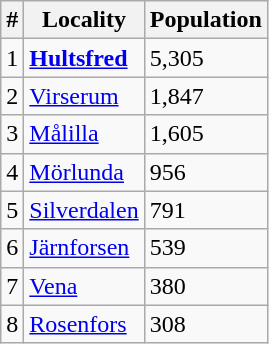<table class="wikitable">
<tr>
<th>#</th>
<th>Locality</th>
<th>Population</th>
</tr>
<tr>
<td>1</td>
<td><strong><a href='#'>Hultsfred</a></strong></td>
<td>5,305</td>
</tr>
<tr>
<td>2</td>
<td><a href='#'>Virserum</a></td>
<td>1,847</td>
</tr>
<tr>
<td>3</td>
<td><a href='#'>Målilla</a></td>
<td>1,605</td>
</tr>
<tr>
<td>4</td>
<td><a href='#'>Mörlunda</a></td>
<td>956</td>
</tr>
<tr>
<td>5</td>
<td><a href='#'>Silverdalen</a></td>
<td>791</td>
</tr>
<tr>
<td>6</td>
<td><a href='#'>Järnforsen</a></td>
<td>539</td>
</tr>
<tr>
<td>7</td>
<td><a href='#'>Vena</a></td>
<td>380</td>
</tr>
<tr>
<td>8</td>
<td><a href='#'>Rosenfors</a></td>
<td>308</td>
</tr>
</table>
